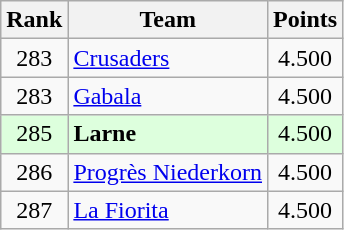<table class="wikitable" style="text-align: center;">
<tr>
<th>Rank</th>
<th>Team</th>
<th>Points</th>
</tr>
<tr>
<td>283</td>
<td align="left"> <a href='#'>Crusaders</a></td>
<td>4.500</td>
</tr>
<tr>
<td>283</td>
<td align="left"> <a href='#'>Gabala</a></td>
<td>4.500</td>
</tr>
<tr bgcolor="#ddffdd">
<td>285</td>
<td align="left"> <strong>Larne</strong></td>
<td>4.500</td>
</tr>
<tr>
<td>286</td>
<td align="left"> <a href='#'>Progrès Niederkorn</a></td>
<td>4.500</td>
</tr>
<tr>
<td>287</td>
<td align="left"> <a href='#'>La Fiorita</a></td>
<td>4.500</td>
</tr>
</table>
